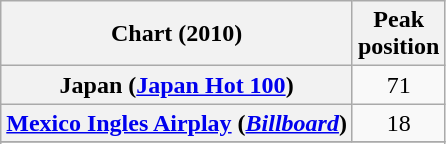<table class="wikitable sortable plainrowheaders" style="text-align:center;">
<tr>
<th>Chart (2010)</th>
<th>Peak<br>position</th>
</tr>
<tr>
<th scope="row">Japan (<a href='#'>Japan Hot 100</a>)</th>
<td>71</td>
</tr>
<tr>
<th scope="row"><a href='#'>Mexico Ingles Airplay</a> (<em><a href='#'>Billboard</a></em>)</th>
<td align="center">18</td>
</tr>
<tr>
</tr>
<tr>
</tr>
</table>
